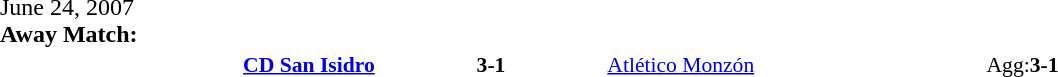<table width=100% cellspacing=1>
<tr>
<th width=20%></th>
<th width=12%></th>
<th width=20%></th>
<th></th>
</tr>
<tr>
<td>June 24, 2007<br><strong>Away Match:</strong></td>
</tr>
<tr style=font-size:90%>
<td align=right><strong><a href='#'>CD San Isidro</a></strong></td>
<td align=center><strong>3-1</strong></td>
<td><a href='#'>Atlético Monzón</a></td>
<td>Agg:<strong>3-1</strong></td>
</tr>
</table>
